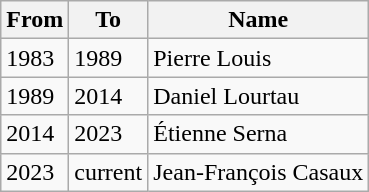<table class="wikitable">
<tr>
<th>From</th>
<th>To</th>
<th>Name</th>
</tr>
<tr>
<td>1983</td>
<td>1989</td>
<td>Pierre Louis</td>
</tr>
<tr>
<td>1989</td>
<td>2014</td>
<td>Daniel Lourtau</td>
</tr>
<tr>
<td>2014</td>
<td>2023</td>
<td>Étienne Serna</td>
</tr>
<tr>
<td>2023</td>
<td>current</td>
<td>Jean-François Casaux</td>
</tr>
</table>
